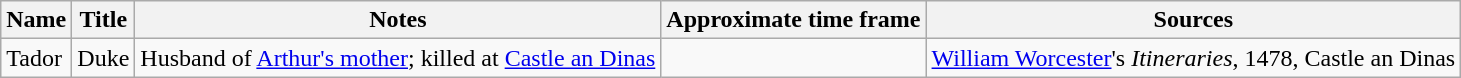<table class="wikitable">
<tr>
<th>Name</th>
<th>Title</th>
<th>Notes</th>
<th>Approximate time frame</th>
<th>Sources</th>
</tr>
<tr>
<td>Tador</td>
<td>Duke</td>
<td>Husband of <a href='#'>Arthur's mother</a>; killed at <a href='#'>Castle an Dinas</a></td>
<td></td>
<td><a href='#'>William Worcester</a>'s <em>Itineraries</em>, 1478, Castle an Dinas</td>
</tr>
</table>
